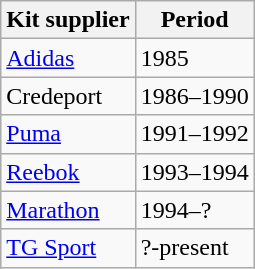<table class="wikitable">
<tr>
<th>Kit supplier</th>
<th>Period</th>
</tr>
<tr>
<td> <a href='#'>Adidas</a></td>
<td>1985</td>
</tr>
<tr>
<td> Credeport</td>
<td>1986–1990</td>
</tr>
<tr>
<td> <a href='#'>Puma</a></td>
<td>1991–1992</td>
</tr>
<tr>
<td> <a href='#'>Reebok</a></td>
<td>1993–1994</td>
</tr>
<tr>
<td> <a href='#'>Marathon</a></td>
<td>1994–?</td>
</tr>
<tr>
<td> <a href='#'>TG Sport</a></td>
<td>?-present</td>
</tr>
</table>
